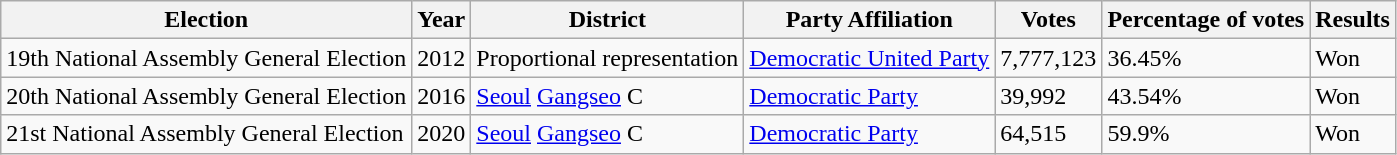<table class="wikitable">
<tr>
<th>Election</th>
<th>Year</th>
<th>District</th>
<th>Party Affiliation</th>
<th>Votes</th>
<th>Percentage of votes</th>
<th>Results</th>
</tr>
<tr>
<td>19th National Assembly General Election</td>
<td>2012</td>
<td>Proportional representation</td>
<td><a href='#'>Democratic United Party</a></td>
<td>7,777,123</td>
<td>36.45%</td>
<td>Won</td>
</tr>
<tr>
<td>20th National Assembly General Election</td>
<td>2016</td>
<td><a href='#'>Seoul</a> <a href='#'>Gangseo</a> C</td>
<td><a href='#'>Democratic Party</a></td>
<td>39,992</td>
<td>43.54%</td>
<td>Won</td>
</tr>
<tr>
<td>21st National Assembly General Election</td>
<td>2020</td>
<td><a href='#'>Seoul</a> <a href='#'>Gangseo</a> C</td>
<td><a href='#'>Democratic Party</a></td>
<td>64,515</td>
<td>59.9%</td>
<td>Won</td>
</tr>
</table>
